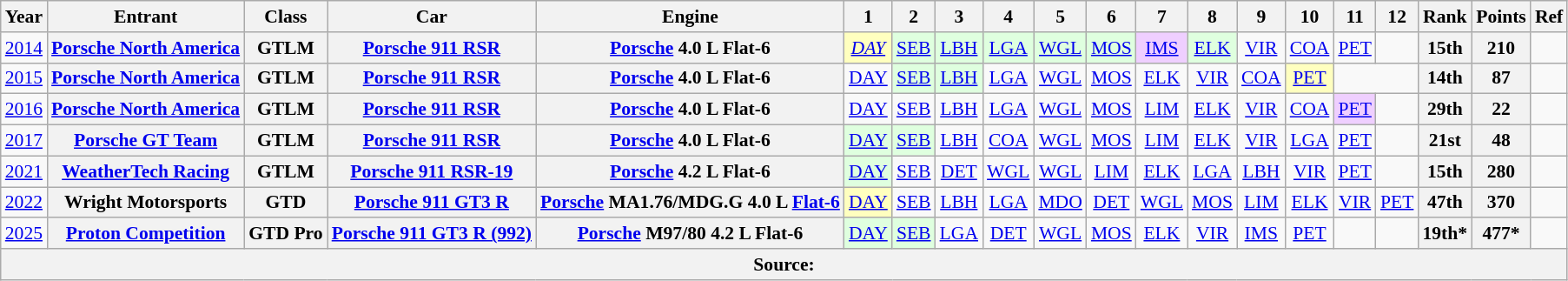<table class="wikitable" style="text-align:center; font-size:90%">
<tr>
<th>Year</th>
<th>Entrant</th>
<th>Class</th>
<th>Car</th>
<th>Engine</th>
<th>1</th>
<th>2</th>
<th>3</th>
<th>4</th>
<th>5</th>
<th>6</th>
<th>7</th>
<th>8</th>
<th>9</th>
<th>10</th>
<th>11</th>
<th>12</th>
<th>Rank</th>
<th>Points</th>
<th>Ref</th>
</tr>
<tr>
<td><a href='#'>2014</a></td>
<th><a href='#'>Porsche North America</a></th>
<th>GTLM</th>
<th><a href='#'>Porsche 911 RSR</a></th>
<th><a href='#'>Porsche</a> 4.0 L Flat-6</th>
<td style="background:#FFFFBF;"><em><a href='#'>DAY</a></em><br></td>
<td style="background:#DFFFDF;"><a href='#'>SEB</a><br></td>
<td style="background:#DFFFDF;"><a href='#'>LBH</a><br></td>
<td style="background:#DFFFDF;"><a href='#'>LGA</a><br></td>
<td style="background:#DFFFDF;"><a href='#'>WGL</a><br></td>
<td style="background:#DFFFDF;"><a href='#'>MOS</a><br></td>
<td style="background:#EFCFFF;"><a href='#'>IMS</a><br></td>
<td style="background:#DFFFDF;"><a href='#'>ELK</a><br></td>
<td><a href='#'>VIR</a></td>
<td><a href='#'>COA</a></td>
<td><a href='#'>PET</a></td>
<td></td>
<th>15th</th>
<th>210</th>
<td></td>
</tr>
<tr>
<td><a href='#'>2015</a></td>
<th><a href='#'>Porsche North America</a></th>
<th>GTLM</th>
<th><a href='#'>Porsche 911 RSR</a></th>
<th><a href='#'>Porsche</a> 4.0 L Flat-6</th>
<td><a href='#'>DAY</a></td>
<td style="background:#DFFFDF;"><a href='#'>SEB</a><br></td>
<td style="background:#DFFFDF;"><a href='#'>LBH</a><br></td>
<td><a href='#'>LGA</a></td>
<td><a href='#'>WGL</a></td>
<td><a href='#'>MOS</a></td>
<td><a href='#'>ELK</a></td>
<td><a href='#'>VIR</a></td>
<td><a href='#'>COA</a></td>
<td style="background:#FFFFBF;"><a href='#'>PET</a><br></td>
<td colspan=2></td>
<th>14th</th>
<th>87</th>
<td></td>
</tr>
<tr>
<td><a href='#'>2016</a></td>
<th><a href='#'>Porsche North America</a></th>
<th>GTLM</th>
<th><a href='#'>Porsche 911 RSR</a></th>
<th><a href='#'>Porsche</a> 4.0 L Flat-6</th>
<td><a href='#'>DAY</a></td>
<td><a href='#'>SEB</a></td>
<td><a href='#'>LBH</a></td>
<td><a href='#'>LGA</a></td>
<td><a href='#'>WGL</a></td>
<td><a href='#'>MOS</a></td>
<td><a href='#'>LIM</a></td>
<td><a href='#'>ELK</a></td>
<td><a href='#'>VIR</a></td>
<td><a href='#'>COA</a></td>
<td style="background:#EFCFFF;"><a href='#'>PET</a><br></td>
<td></td>
<th>29th</th>
<th>22</th>
<td></td>
</tr>
<tr>
<td><a href='#'>2017</a></td>
<th><a href='#'>Porsche GT Team</a></th>
<th>GTLM</th>
<th><a href='#'>Porsche 911 RSR</a></th>
<th><a href='#'>Porsche</a> 4.0 L Flat-6</th>
<td style="background:#DFFFDF;"><a href='#'>DAY</a><br></td>
<td style="background:#DFFFDF;"><a href='#'>SEB</a><br></td>
<td><a href='#'>LBH</a></td>
<td><a href='#'>COA</a></td>
<td><a href='#'>WGL</a></td>
<td><a href='#'>MOS</a></td>
<td><a href='#'>LIM</a></td>
<td><a href='#'>ELK</a></td>
<td><a href='#'>VIR</a></td>
<td><a href='#'>LGA</a></td>
<td><a href='#'>PET</a></td>
<td></td>
<th>21st</th>
<th>48</th>
<td></td>
</tr>
<tr>
<td><a href='#'>2021</a></td>
<th><a href='#'>WeatherTech Racing</a></th>
<th>GTLM</th>
<th><a href='#'>Porsche 911 RSR-19</a></th>
<th><a href='#'>Porsche</a> 4.2 L Flat-6</th>
<td style="background:#DFFFDF;"><a href='#'>DAY</a><br></td>
<td><a href='#'>SEB</a></td>
<td><a href='#'>DET</a></td>
<td><a href='#'>WGL</a></td>
<td><a href='#'>WGL</a></td>
<td><a href='#'>LIM</a></td>
<td><a href='#'>ELK</a></td>
<td><a href='#'>LGA</a></td>
<td><a href='#'>LBH</a></td>
<td><a href='#'>VIR</a></td>
<td><a href='#'>PET</a></td>
<td></td>
<th>15th</th>
<th>280</th>
<td></td>
</tr>
<tr>
<td><a href='#'>2022</a></td>
<th>Wright Motorsports</th>
<th>GTD</th>
<th><a href='#'>Porsche 911 GT3 R</a></th>
<th><a href='#'>Porsche</a> MA1.76/MDG.G 4.0 L <a href='#'>Flat-6</a></th>
<td style="background:#FFFFBF;"><a href='#'>DAY</a><br></td>
<td><a href='#'>SEB</a></td>
<td><a href='#'>LBH</a></td>
<td><a href='#'>LGA</a></td>
<td><a href='#'>MDO</a></td>
<td><a href='#'>DET</a></td>
<td><a href='#'>WGL</a></td>
<td><a href='#'>MOS</a></td>
<td><a href='#'>LIM</a></td>
<td><a href='#'>ELK</a></td>
<td><a href='#'>VIR</a></td>
<td><a href='#'>PET</a></td>
<th>47th</th>
<th>370</th>
<td></td>
</tr>
<tr>
<td><a href='#'>2025</a></td>
<th><a href='#'>Proton Competition</a></th>
<th>GTD Pro</th>
<th><a href='#'>Porsche 911 GT3 R (992)</a></th>
<th><a href='#'>Porsche</a> M97/80 4.2 L Flat-6</th>
<td style="background:#DFFFDF;"><a href='#'>DAY</a><br></td>
<td style="background:#DFFFDF;"><a href='#'>SEB</a><br></td>
<td><a href='#'>LGA</a></td>
<td style="background:#;"><a href='#'>DET</a><br></td>
<td style="background:#;"><a href='#'>WGL</a><br></td>
<td style="background:#;"><a href='#'>MOS</a><br></td>
<td style="background:#;"><a href='#'>ELK</a><br></td>
<td style="background:#;"><a href='#'>VIR</a><br></td>
<td style="background:#;"><a href='#'>IMS</a><br></td>
<td style="background:#;"><a href='#'>PET</a><br></td>
<td></td>
<td></td>
<th>19th*</th>
<th>477*</th>
</tr>
<tr>
<th colspan="20">Source:</th>
</tr>
</table>
